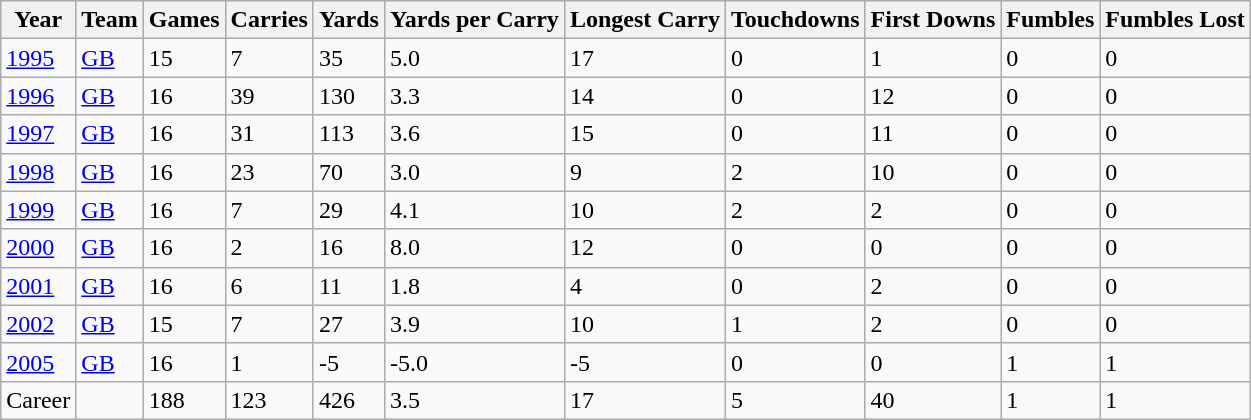<table class="wikitable">
<tr>
<th>Year</th>
<th>Team</th>
<th>Games</th>
<th>Carries</th>
<th>Yards</th>
<th>Yards per Carry</th>
<th>Longest Carry</th>
<th>Touchdowns</th>
<th>First Downs</th>
<th>Fumbles</th>
<th>Fumbles Lost</th>
</tr>
<tr>
<td><a href='#'>1995</a></td>
<td><a href='#'>GB</a></td>
<td>15</td>
<td>7</td>
<td>35</td>
<td>5.0</td>
<td>17</td>
<td>0</td>
<td>1</td>
<td>0</td>
<td>0</td>
</tr>
<tr>
<td><a href='#'>1996</a></td>
<td><a href='#'>GB</a></td>
<td>16</td>
<td>39</td>
<td>130</td>
<td>3.3</td>
<td>14</td>
<td>0</td>
<td>12</td>
<td>0</td>
<td>0</td>
</tr>
<tr>
<td><a href='#'>1997</a></td>
<td><a href='#'>GB</a></td>
<td>16</td>
<td>31</td>
<td>113</td>
<td>3.6</td>
<td>15</td>
<td>0</td>
<td>11</td>
<td>0</td>
<td>0</td>
</tr>
<tr>
<td><a href='#'>1998</a></td>
<td><a href='#'>GB</a></td>
<td>16</td>
<td>23</td>
<td>70</td>
<td>3.0</td>
<td>9</td>
<td>2</td>
<td>10</td>
<td>0</td>
<td>0</td>
</tr>
<tr>
<td><a href='#'>1999</a></td>
<td><a href='#'>GB</a></td>
<td>16</td>
<td>7</td>
<td>29</td>
<td>4.1</td>
<td>10</td>
<td>2</td>
<td>2</td>
<td>0</td>
<td>0</td>
</tr>
<tr>
<td><a href='#'>2000</a></td>
<td><a href='#'>GB</a></td>
<td>16</td>
<td>2</td>
<td>16</td>
<td>8.0</td>
<td>12</td>
<td>0</td>
<td>0</td>
<td>0</td>
<td>0</td>
</tr>
<tr>
<td><a href='#'>2001</a></td>
<td><a href='#'>GB</a></td>
<td>16</td>
<td>6</td>
<td>11</td>
<td>1.8</td>
<td>4</td>
<td>0</td>
<td>2</td>
<td>0</td>
<td>0</td>
</tr>
<tr>
<td><a href='#'>2002</a></td>
<td><a href='#'>GB</a></td>
<td>15</td>
<td>7</td>
<td>27</td>
<td>3.9</td>
<td>10</td>
<td>1</td>
<td>2</td>
<td>0</td>
<td>0</td>
</tr>
<tr>
<td><a href='#'>2005</a></td>
<td><a href='#'>GB</a></td>
<td>16</td>
<td>1</td>
<td>-5</td>
<td>-5.0</td>
<td>-5</td>
<td>0</td>
<td>0</td>
<td>1</td>
<td>1</td>
</tr>
<tr>
<td>Career</td>
<td></td>
<td>188</td>
<td>123</td>
<td>426</td>
<td>3.5</td>
<td>17</td>
<td>5</td>
<td>40</td>
<td>1</td>
<td>1</td>
</tr>
</table>
